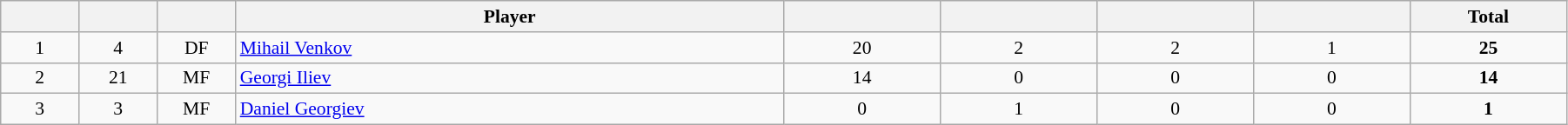<table class="wikitable"  style="text-align:center; font-size:90%; width:95%;">
<tr>
<th style="width:5%;"></th>
<th style="width:5%;"></th>
<th style="width:5%;"></th>
<th>Player</th>
<th style="width:10%;"></th>
<th style="width:10%;"></th>
<th style="width:10%;"></th>
<th style="width:10%;"></th>
<th style="width:10%;">Total</th>
</tr>
<tr>
<td>1</td>
<td>4</td>
<td>DF</td>
<td style="text-align:left;"> <a href='#'>Mihail Venkov</a></td>
<td>20</td>
<td>2</td>
<td>2</td>
<td>1</td>
<td><strong>25</strong></td>
</tr>
<tr>
<td>2</td>
<td>21</td>
<td>MF</td>
<td style="text-align:left;"> <a href='#'>Georgi Iliev</a></td>
<td>14</td>
<td>0</td>
<td>0</td>
<td>0</td>
<td><strong>14</strong></td>
</tr>
<tr>
<td>3</td>
<td>3</td>
<td>MF</td>
<td style="text-align:left;"> <a href='#'>Daniel Georgiev</a></td>
<td>0</td>
<td>1</td>
<td>0</td>
<td>0</td>
<td><strong>1</strong></td>
</tr>
</table>
